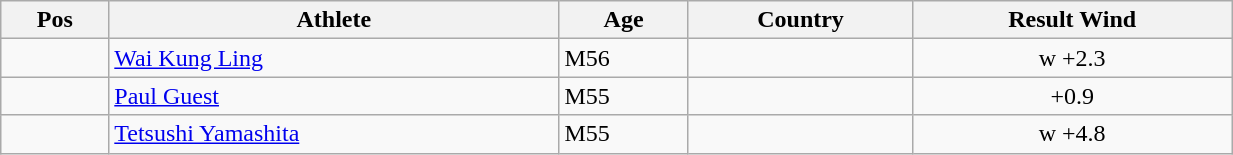<table class="wikitable"  style="text-align:center; width:65%;">
<tr>
<th>Pos</th>
<th>Athlete</th>
<th>Age</th>
<th>Country</th>
<th>Result Wind</th>
</tr>
<tr>
<td align=center></td>
<td align=left><a href='#'>Wai Kung Ling</a></td>
<td align=left>M56</td>
<td align=left></td>
<td>w +2.3</td>
</tr>
<tr>
<td align=center></td>
<td align=left><a href='#'>Paul Guest</a></td>
<td align=left>M55</td>
<td align=left></td>
<td> +0.9</td>
</tr>
<tr>
<td align=center></td>
<td align=left><a href='#'>Tetsushi Yamashita</a></td>
<td align=left>M55</td>
<td align=left></td>
<td>w +4.8</td>
</tr>
</table>
